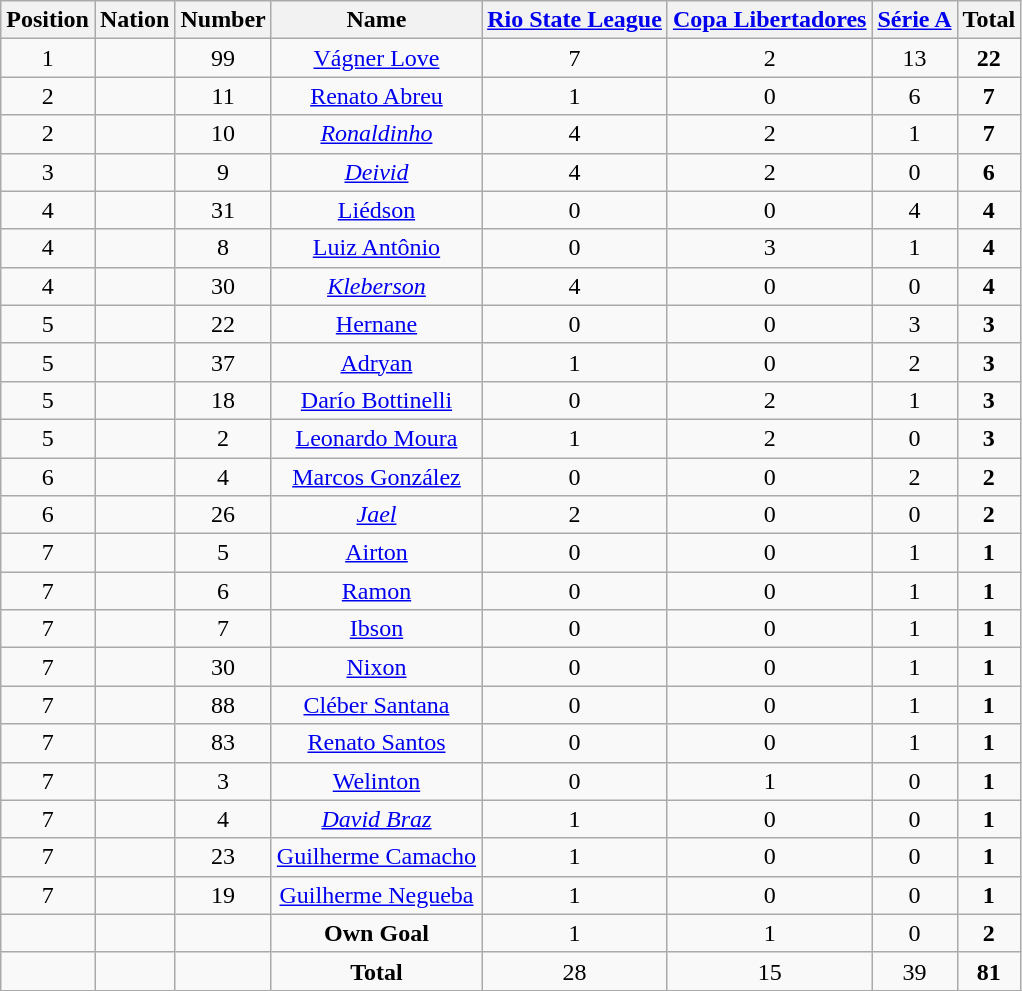<table class="wikitable plainrowheaders sortable" style="text-align:center">
<tr>
<th scope="col" !width=60>Position</th>
<th scope="col" !width=60>Nation</th>
<th scope="col" !width=60>Number</th>
<th scope="col" !width=150>Name</th>
<th scope="col" !width=80><a href='#'>Rio State League</a></th>
<th scope="col" !width=80><a href='#'>Copa Libertadores</a></th>
<th scope="col" !width=80><a href='#'>Série A</a></th>
<th scope="col" !width=80>Total</th>
</tr>
<tr>
<td>1</td>
<td></td>
<td>99</td>
<td><a href='#'>Vágner Love</a></td>
<td>7</td>
<td>2</td>
<td>13</td>
<td><strong>22</strong></td>
</tr>
<tr>
<td>2</td>
<td></td>
<td>11</td>
<td><a href='#'>Renato Abreu</a></td>
<td>1</td>
<td>0</td>
<td>6</td>
<td><strong>7</strong></td>
</tr>
<tr>
<td>2</td>
<td></td>
<td>10</td>
<td><em><a href='#'>Ronaldinho</a></em></td>
<td>4</td>
<td>2</td>
<td>1</td>
<td><strong>7</strong></td>
</tr>
<tr>
<td>3</td>
<td></td>
<td>9</td>
<td><em><a href='#'>Deivid</a></em></td>
<td>4</td>
<td>2</td>
<td>0</td>
<td><strong>6</strong></td>
</tr>
<tr>
<td>4</td>
<td></td>
<td>31</td>
<td><a href='#'>Liédson</a></td>
<td>0</td>
<td>0</td>
<td>4</td>
<td><strong>4</strong></td>
</tr>
<tr>
<td>4</td>
<td></td>
<td>8</td>
<td><a href='#'>Luiz Antônio</a></td>
<td>0</td>
<td>3</td>
<td>1</td>
<td><strong>4</strong></td>
</tr>
<tr>
<td>4</td>
<td></td>
<td>30</td>
<td><em><a href='#'>Kleberson</a></em></td>
<td>4</td>
<td>0</td>
<td>0</td>
<td><strong>4</strong></td>
</tr>
<tr>
<td>5</td>
<td></td>
<td>22</td>
<td><a href='#'>Hernane</a></td>
<td>0</td>
<td>0</td>
<td>3</td>
<td><strong>3</strong></td>
</tr>
<tr>
<td>5</td>
<td></td>
<td>37</td>
<td><a href='#'>Adryan</a></td>
<td>1</td>
<td>0</td>
<td>2</td>
<td><strong>3</strong></td>
</tr>
<tr>
<td>5</td>
<td></td>
<td>18</td>
<td><a href='#'>Darío Bottinelli</a></td>
<td>0</td>
<td>2</td>
<td>1</td>
<td><strong>3</strong></td>
</tr>
<tr>
<td>5</td>
<td></td>
<td>2</td>
<td><a href='#'>Leonardo Moura</a></td>
<td>1</td>
<td>2</td>
<td>0</td>
<td><strong>3</strong></td>
</tr>
<tr>
<td>6</td>
<td></td>
<td>4</td>
<td><a href='#'>Marcos González</a></td>
<td>0</td>
<td>0</td>
<td>2</td>
<td><strong>2</strong></td>
</tr>
<tr>
<td>6</td>
<td></td>
<td>26</td>
<td><em><a href='#'>Jael</a></em></td>
<td>2</td>
<td>0</td>
<td>0</td>
<td><strong>2</strong></td>
</tr>
<tr>
<td>7</td>
<td></td>
<td>5</td>
<td><a href='#'>Airton</a></td>
<td>0</td>
<td>0</td>
<td>1</td>
<td><strong>1</strong></td>
</tr>
<tr>
<td>7</td>
<td></td>
<td>6</td>
<td><a href='#'>Ramon</a></td>
<td>0</td>
<td>0</td>
<td>1</td>
<td><strong>1</strong></td>
</tr>
<tr>
<td>7</td>
<td></td>
<td>7</td>
<td><a href='#'>Ibson</a></td>
<td>0</td>
<td>0</td>
<td>1</td>
<td><strong>1</strong></td>
</tr>
<tr>
<td>7</td>
<td></td>
<td>30</td>
<td><a href='#'>Nixon</a></td>
<td>0</td>
<td>0</td>
<td>1</td>
<td><strong>1</strong></td>
</tr>
<tr>
<td>7</td>
<td></td>
<td>88</td>
<td><a href='#'>Cléber Santana</a></td>
<td>0</td>
<td>0</td>
<td>1</td>
<td><strong>1</strong></td>
</tr>
<tr>
<td>7</td>
<td></td>
<td>83</td>
<td><a href='#'>Renato Santos</a></td>
<td>0</td>
<td>0</td>
<td>1</td>
<td><strong>1</strong></td>
</tr>
<tr>
<td>7</td>
<td></td>
<td>3</td>
<td><a href='#'>Welinton</a></td>
<td>0</td>
<td>1</td>
<td>0</td>
<td><strong>1</strong></td>
</tr>
<tr>
<td>7</td>
<td></td>
<td>4</td>
<td><em><a href='#'>David Braz</a></em></td>
<td>1</td>
<td>0</td>
<td>0</td>
<td><strong>1</strong></td>
</tr>
<tr>
<td>7</td>
<td></td>
<td>23</td>
<td><a href='#'>Guilherme Camacho</a></td>
<td>1</td>
<td>0</td>
<td>0</td>
<td><strong>1</strong></td>
</tr>
<tr>
<td>7</td>
<td></td>
<td>19</td>
<td><a href='#'>Guilherme Negueba</a></td>
<td>1</td>
<td>0</td>
<td>0</td>
<td><strong>1</strong></td>
</tr>
<tr>
<td></td>
<td></td>
<td></td>
<td><strong>Own Goal</strong></td>
<td>1</td>
<td>1</td>
<td>0</td>
<td><strong>2</strong></td>
</tr>
<tr>
<td></td>
<td></td>
<td></td>
<td><strong>Total</strong></td>
<td>28</td>
<td>15</td>
<td>39</td>
<td><strong>81</strong></td>
</tr>
</table>
